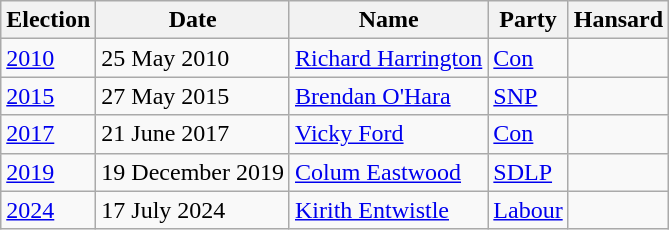<table class="wikitable sortable">
<tr>
<th>Election</th>
<th>Date</th>
<th>Name</th>
<th>Party</th>
<th>Hansard</th>
</tr>
<tr>
<td><a href='#'>2010</a></td>
<td>25 May 2010</td>
<td><a href='#'>Richard Harrington</a></td>
<td><a href='#'>Con</a></td>
<td></td>
</tr>
<tr>
<td><a href='#'>2015</a></td>
<td>27 May 2015</td>
<td><a href='#'>Brendan O'Hara</a></td>
<td><a href='#'>SNP</a></td>
<td></td>
</tr>
<tr>
<td><a href='#'>2017</a></td>
<td>21 June 2017</td>
<td><a href='#'>Vicky Ford</a></td>
<td><a href='#'>Con</a></td>
<td></td>
</tr>
<tr>
<td><a href='#'>2019</a></td>
<td>19 December 2019</td>
<td><a href='#'>Colum Eastwood</a></td>
<td><a href='#'>SDLP</a></td>
<td></td>
</tr>
<tr>
<td><a href='#'>2024</a></td>
<td>17 July 2024</td>
<td><a href='#'>Kirith Entwistle</a></td>
<td><a href='#'>Labour</a></td>
<td></td>
</tr>
</table>
